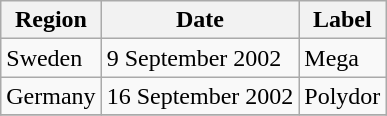<table class="wikitable">
<tr>
<th scope="col">Region</th>
<th scope="col">Date</th>
<th scope="col">Label</th>
</tr>
<tr>
<td scope="row">Sweden</td>
<td>9 September 2002</td>
<td>Mega</td>
</tr>
<tr>
<td scope="row">Germany</td>
<td>16 September 2002</td>
<td>Polydor</td>
</tr>
<tr>
</tr>
</table>
